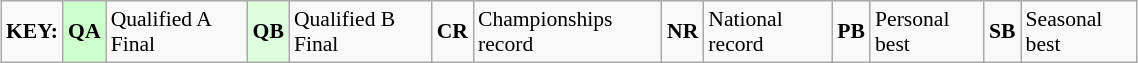<table class="wikitable" style="margin:0.5em auto; font-size:90%;position:relative;" width=60%>
<tr>
<td><strong>KEY:</strong></td>
<td bgcolor=ccffcc align=center><strong>QA</strong></td>
<td>Qualified A Final</td>
<td bgcolor=ddffdd align=center><strong>QB</strong></td>
<td>Qualified B Final</td>
<td align=center><strong>CR</strong></td>
<td>Championships record</td>
<td align=center><strong>NR</strong></td>
<td>National record</td>
<td align=center><strong>PB</strong></td>
<td>Personal best</td>
<td align=center><strong>SB</strong></td>
<td>Seasonal best</td>
</tr>
</table>
